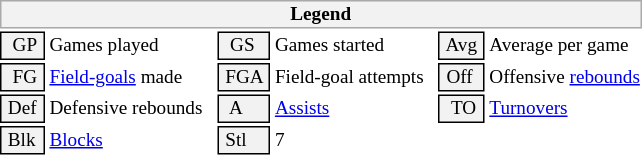<table class="toccolours" style="font-size: 80%; white-space: nowrap;">
<tr>
<th colspan="6" style="background:#f2f2f2; border:1px solid #aaa;">Legend</th>
</tr>
<tr>
<td style="background:#f2f2f2; border:1px solid black;">  GP </td>
<td>Games played</td>
<td style="background:#f2f2f2; border:1px solid black;">  GS </td>
<td>Games started</td>
<td style="background:#f2f2f2; border:1px solid black;"> Avg </td>
<td>Average per game</td>
</tr>
<tr>
<td style="background:#f2f2f2; border:1px solid black;">  FG </td>
<td style="padding-right: 8px"><a href='#'>Field-goals</a> made</td>
<td style="background:#f2f2f2; border:1px solid black;"> FGA </td>
<td style="padding-right: 8px">Field-goal attempts</td>
<td style="background:#f2f2f2; border:1px solid black;"> Off </td>
<td>Offensive <a href='#'>rebounds</a></td>
</tr>
<tr>
<td style="background:#f2f2f2; border:1px solid black;"> Def </td>
<td style="padding-right: 8px">Defensive rebounds</td>
<td style="background:#f2f2f2; border:1px solid black;">  A </td>
<td style="padding-right: 8px"><a href='#'>Assists</a></td>
<td style="background:#f2f2f2; border:1px solid black;">  TO</td>
<td><a href='#'>Turnovers</a></td>
</tr>
<tr>
<td style="background:#f2f2f2; border:1px solid black;"> Blk </td>
<td><a href='#'>Blocks</a></td>
<td style="background:#f2f2f2; border:1px solid black;"> Stl </td>
<td>7</td>
</tr>
</table>
